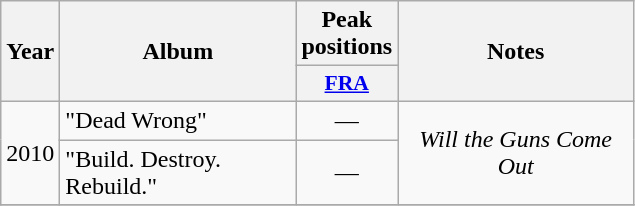<table class="wikitable">
<tr>
<th align="center" rowspan="2" width="10">Year</th>
<th align="center" rowspan="2" width="150">Album</th>
<th align="center" colspan="1" width="30">Peak positions</th>
<th align="center" rowspan="2" width="150">Notes</th>
</tr>
<tr>
<th scope="col" style="width:3em;font-size:90%;"><a href='#'>FRA</a><br></th>
</tr>
<tr>
<td align="center" rowspan="2">2010</td>
<td>"Dead Wrong"</td>
<td align="center">—</td>
<td align="center" rowspan=2><em>Will the Guns Come Out</em></td>
</tr>
<tr>
<td>"Build. Destroy. Rebuild."</td>
<td align="center">—</td>
</tr>
<tr>
</tr>
</table>
